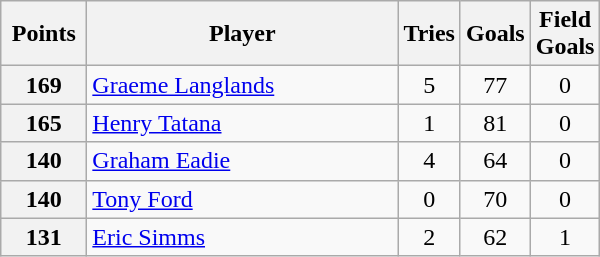<table class="wikitable" style="text-align:left;">
<tr>
<th width=50>Points</th>
<th width=200>Player</th>
<th width=30>Tries</th>
<th width=30>Goals</th>
<th width=30>Field Goals</th>
</tr>
<tr>
<th>169</th>
<td> <a href='#'>Graeme Langlands</a></td>
<td align=center>5</td>
<td align=center>77</td>
<td align=center>0</td>
</tr>
<tr>
<th>165</th>
<td> <a href='#'>Henry Tatana</a></td>
<td align=center>1</td>
<td align=center>81</td>
<td align=center>0</td>
</tr>
<tr>
<th>140</th>
<td> <a href='#'>Graham Eadie</a></td>
<td align=center>4</td>
<td align=center>64</td>
<td align=center>0</td>
</tr>
<tr>
<th>140</th>
<td> <a href='#'>Tony Ford</a></td>
<td align=center>0</td>
<td align=center>70</td>
<td align=center>0</td>
</tr>
<tr>
<th>131</th>
<td> <a href='#'>Eric Simms</a></td>
<td align=center>2</td>
<td align=center>62</td>
<td align=center>1</td>
</tr>
</table>
